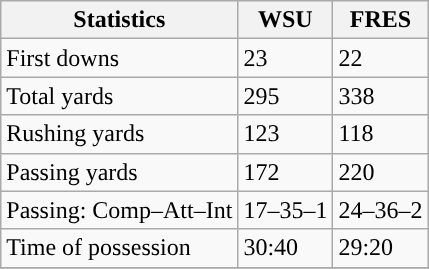<table class="wikitable" style="float: left;">
<tr>
<th>Statistics</th>
<th>WSU</th>
<th>FRES</th>
</tr>
<tr>
<td>First downs</td>
<td>23</td>
<td>22</td>
</tr>
<tr>
<td>Total yards</td>
<td>295</td>
<td>338</td>
</tr>
<tr>
<td>Rushing yards</td>
<td>123</td>
<td>118</td>
</tr>
<tr>
<td>Passing yards</td>
<td>172</td>
<td>220</td>
</tr>
<tr>
<td>Passing: Comp–Att–Int</td>
<td>17–35–1</td>
<td>24–36–2</td>
</tr>
<tr>
<td>Time of possession</td>
<td>30:40</td>
<td>29:20</td>
</tr>
<tr>
</tr>
</table>
